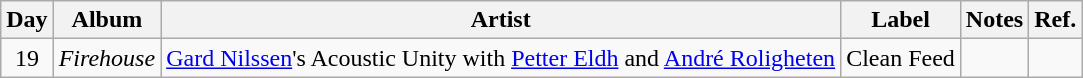<table class="wikitable">
<tr>
<th>Day</th>
<th>Album</th>
<th>Artist</th>
<th>Label</th>
<th>Notes</th>
<th>Ref.</th>
</tr>
<tr>
<td rowspan="1" style="text-align:center;">19</td>
<td><em>Firehouse</em></td>
<td><a href='#'>Gard Nilssen</a>'s Acoustic Unity with <a href='#'>Petter Eldh</a> and <a href='#'>André Roligheten</a></td>
<td>Clean Feed</td>
<td></td>
<td style="text-align:center;"></td>
</tr>
</table>
